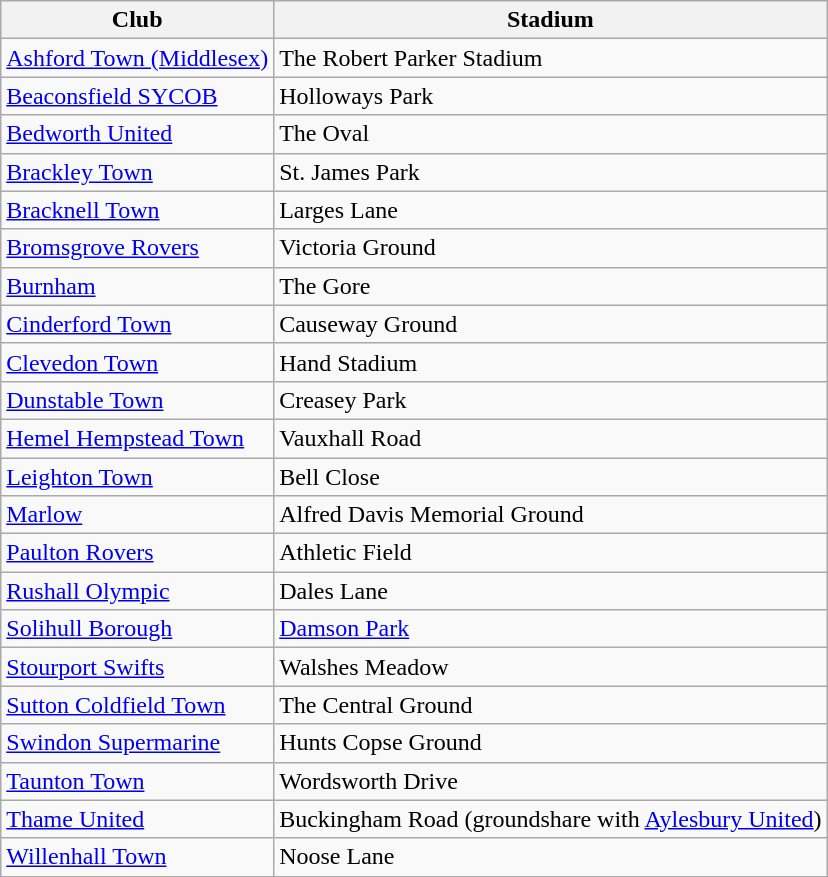<table class="wikitable sortable">
<tr>
<th>Club</th>
<th>Stadium</th>
</tr>
<tr>
<td><a href='#'>Ashford Town (Middlesex)</a></td>
<td>The Robert Parker Stadium</td>
</tr>
<tr>
<td><a href='#'>Beaconsfield SYCOB</a></td>
<td>Holloways Park</td>
</tr>
<tr>
<td><a href='#'>Bedworth United</a></td>
<td>The Oval</td>
</tr>
<tr>
<td><a href='#'>Brackley Town</a></td>
<td>St. James Park</td>
</tr>
<tr>
<td><a href='#'>Bracknell Town</a></td>
<td>Larges Lane</td>
</tr>
<tr>
<td><a href='#'>Bromsgrove Rovers</a></td>
<td>Victoria Ground</td>
</tr>
<tr>
<td><a href='#'>Burnham</a></td>
<td>The Gore</td>
</tr>
<tr>
<td><a href='#'>Cinderford Town</a></td>
<td>Causeway Ground</td>
</tr>
<tr>
<td><a href='#'>Clevedon Town</a></td>
<td>Hand Stadium</td>
</tr>
<tr>
<td><a href='#'>Dunstable Town</a></td>
<td>Creasey Park</td>
</tr>
<tr>
<td><a href='#'>Hemel Hempstead Town</a></td>
<td>Vauxhall Road</td>
</tr>
<tr>
<td><a href='#'>Leighton Town</a></td>
<td>Bell Close</td>
</tr>
<tr>
<td><a href='#'>Marlow</a></td>
<td>Alfred Davis Memorial Ground</td>
</tr>
<tr>
<td><a href='#'>Paulton Rovers</a></td>
<td>Athletic Field</td>
</tr>
<tr>
<td><a href='#'>Rushall Olympic</a></td>
<td>Dales Lane</td>
</tr>
<tr>
<td><a href='#'>Solihull Borough</a></td>
<td><a href='#'>Damson Park</a></td>
</tr>
<tr>
<td><a href='#'>Stourport Swifts</a></td>
<td>Walshes Meadow</td>
</tr>
<tr>
<td><a href='#'>Sutton Coldfield Town</a></td>
<td>The Central Ground</td>
</tr>
<tr>
<td><a href='#'>Swindon Supermarine</a></td>
<td>Hunts Copse Ground</td>
</tr>
<tr>
<td><a href='#'>Taunton Town</a></td>
<td>Wordsworth Drive</td>
</tr>
<tr>
<td><a href='#'>Thame United</a></td>
<td>Buckingham Road (groundshare with <a href='#'>Aylesbury United</a>)</td>
</tr>
<tr>
<td><a href='#'>Willenhall Town</a></td>
<td>Noose Lane</td>
</tr>
</table>
